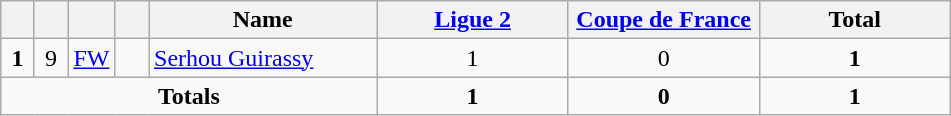<table class="wikitable" style="text-align:center">
<tr>
<th width=15></th>
<th width=15></th>
<th width=15></th>
<th width=15></th>
<th width=145>Name</th>
<th width=120><a href='#'>Ligue 2</a></th>
<th width=120><a href='#'>Coupe de France</a></th>
<th width=120>Total</th>
</tr>
<tr>
<td><strong>1 </strong></td>
<td>9</td>
<td><a href='#'>FW</a></td>
<td></td>
<td align=left><a href='#'>Serhou Guirassy</a></td>
<td>1</td>
<td>0</td>
<td><strong>1 </strong></td>
</tr>
<tr>
<td colspan=5><strong>Totals</strong></td>
<td><strong>1 </strong></td>
<td><strong>0 </strong></td>
<td><strong>1 </strong></td>
</tr>
</table>
